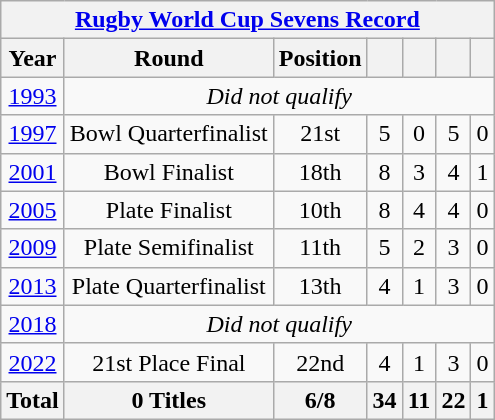<table class="wikitable" style="text-align: center;">
<tr>
<th colspan=7><a href='#'>Rugby World Cup Sevens Record</a></th>
</tr>
<tr>
<th>Year</th>
<th>Round</th>
<th>Position</th>
<th></th>
<th></th>
<th></th>
<th></th>
</tr>
<tr>
<td> <a href='#'>1993</a></td>
<td colspan=6><em>Did not qualify</em></td>
</tr>
<tr>
<td> <a href='#'>1997</a></td>
<td>Bowl Quarterfinalist</td>
<td>21st</td>
<td>5</td>
<td>0</td>
<td>5</td>
<td>0</td>
</tr>
<tr>
<td> <a href='#'>2001</a></td>
<td>Bowl Finalist</td>
<td>18th</td>
<td>8</td>
<td>3</td>
<td>4</td>
<td>1</td>
</tr>
<tr>
<td> <a href='#'>2005</a></td>
<td>Plate Finalist</td>
<td>10th</td>
<td>8</td>
<td>4</td>
<td>4</td>
<td>0</td>
</tr>
<tr>
<td> <a href='#'>2009</a></td>
<td>Plate Semifinalist</td>
<td>11th</td>
<td>5</td>
<td>2</td>
<td>3</td>
<td>0</td>
</tr>
<tr>
<td> <a href='#'>2013</a></td>
<td>Plate Quarterfinalist</td>
<td>13th</td>
<td>4</td>
<td>1</td>
<td>3</td>
<td>0</td>
</tr>
<tr>
<td> <a href='#'>2018</a></td>
<td colspan=6><em>Did not qualify</em></td>
</tr>
<tr>
<td> <a href='#'>2022</a></td>
<td>21st Place Final</td>
<td>22nd</td>
<td>4</td>
<td>1</td>
<td>3</td>
<td>0</td>
</tr>
<tr>
<th>Total</th>
<th>0 Titles</th>
<th>6/8</th>
<th>34</th>
<th>11</th>
<th>22</th>
<th>1</th>
</tr>
</table>
